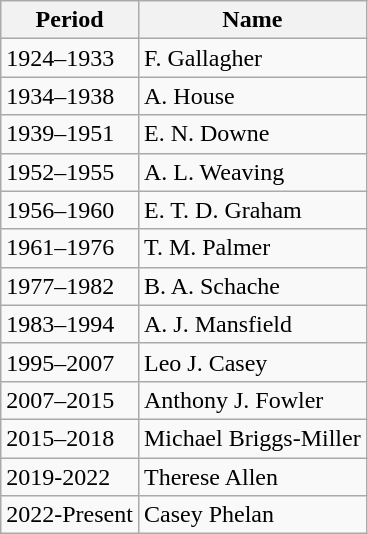<table class="wikitable">
<tr>
<th>Period</th>
<th>Name</th>
</tr>
<tr>
<td>1924–1933</td>
<td>F. Gallagher</td>
</tr>
<tr>
<td>1934–1938</td>
<td>A. House</td>
</tr>
<tr>
<td>1939–1951</td>
<td>E. N. Downe</td>
</tr>
<tr>
<td>1952–1955</td>
<td>A. L. Weaving</td>
</tr>
<tr>
<td>1956–1960</td>
<td>E. T. D. Graham</td>
</tr>
<tr>
<td>1961–1976</td>
<td>T. M. Palmer</td>
</tr>
<tr>
<td>1977–1982</td>
<td>B. A. Schache</td>
</tr>
<tr>
<td>1983–1994</td>
<td>A. J. Mansfield</td>
</tr>
<tr>
<td>1995–2007</td>
<td>Leo J. Casey</td>
</tr>
<tr>
<td>2007–2015</td>
<td>Anthony J. Fowler</td>
</tr>
<tr>
<td>2015–2018</td>
<td>Michael Briggs-Miller</td>
</tr>
<tr>
<td>2019-2022</td>
<td>Therese Allen</td>
</tr>
<tr>
<td>2022-Present</td>
<td>Casey Phelan</td>
</tr>
</table>
